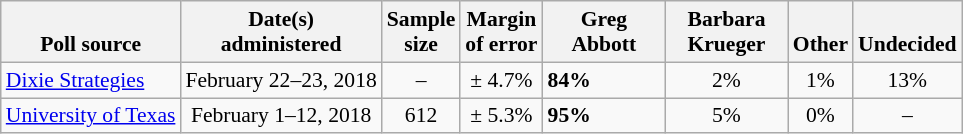<table class="wikitable" style="font-size:90%;">
<tr valign=bottom>
<th>Poll source</th>
<th>Date(s)<br>administered</th>
<th>Sample<br>size</th>
<th>Margin<br>of error</th>
<th style="width:75px;">Greg<br>Abbott</th>
<th style="width:75px;">Barbara<br>Krueger</th>
<th>Other</th>
<th>Undecided</th>
</tr>
<tr>
<td><a href='#'>Dixie Strategies</a></td>
<td align=center>February 22–23, 2018</td>
<td align=center>–</td>
<td align=center>± 4.7%</td>
<td><strong>84%</strong></td>
<td align=center>2%</td>
<td align=center>1%</td>
<td align=center>13%</td>
</tr>
<tr>
<td><a href='#'>University of Texas</a></td>
<td align=center>February 1–12, 2018</td>
<td align=center>612</td>
<td align=center>± 5.3%</td>
<td><strong>95%</strong></td>
<td align=center>5%</td>
<td align=center>0%</td>
<td align=center>–</td>
</tr>
</table>
